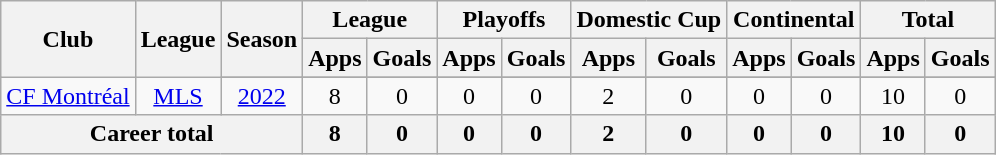<table class="wikitable" style="text-align:center">
<tr>
<th rowspan="2">Club</th>
<th rowspan="2">League</th>
<th rowspan="2">Season</th>
<th colspan="2">League</th>
<th colspan="2">Playoffs</th>
<th colspan="2">Domestic Cup</th>
<th colspan="2">Continental</th>
<th colspan="2">Total</th>
</tr>
<tr>
<th>Apps</th>
<th>Goals</th>
<th>Apps</th>
<th>Goals</th>
<th>Apps</th>
<th>Goals</th>
<th>Apps</th>
<th>Goals</th>
<th>Apps</th>
<th>Goals</th>
</tr>
<tr>
<td rowspan="2"><a href='#'>CF Montréal</a></td>
<td rowspan="2"><a href='#'>MLS</a></td>
</tr>
<tr>
<td><a href='#'>2022</a></td>
<td>8</td>
<td>0</td>
<td>0</td>
<td>0</td>
<td>2</td>
<td>0</td>
<td>0</td>
<td>0</td>
<td>10</td>
<td>0</td>
</tr>
<tr>
<th colspan="3">Career total</th>
<th>8</th>
<th>0</th>
<th>0</th>
<th>0</th>
<th>2</th>
<th>0</th>
<th>0</th>
<th>0</th>
<th>10</th>
<th>0</th>
</tr>
</table>
